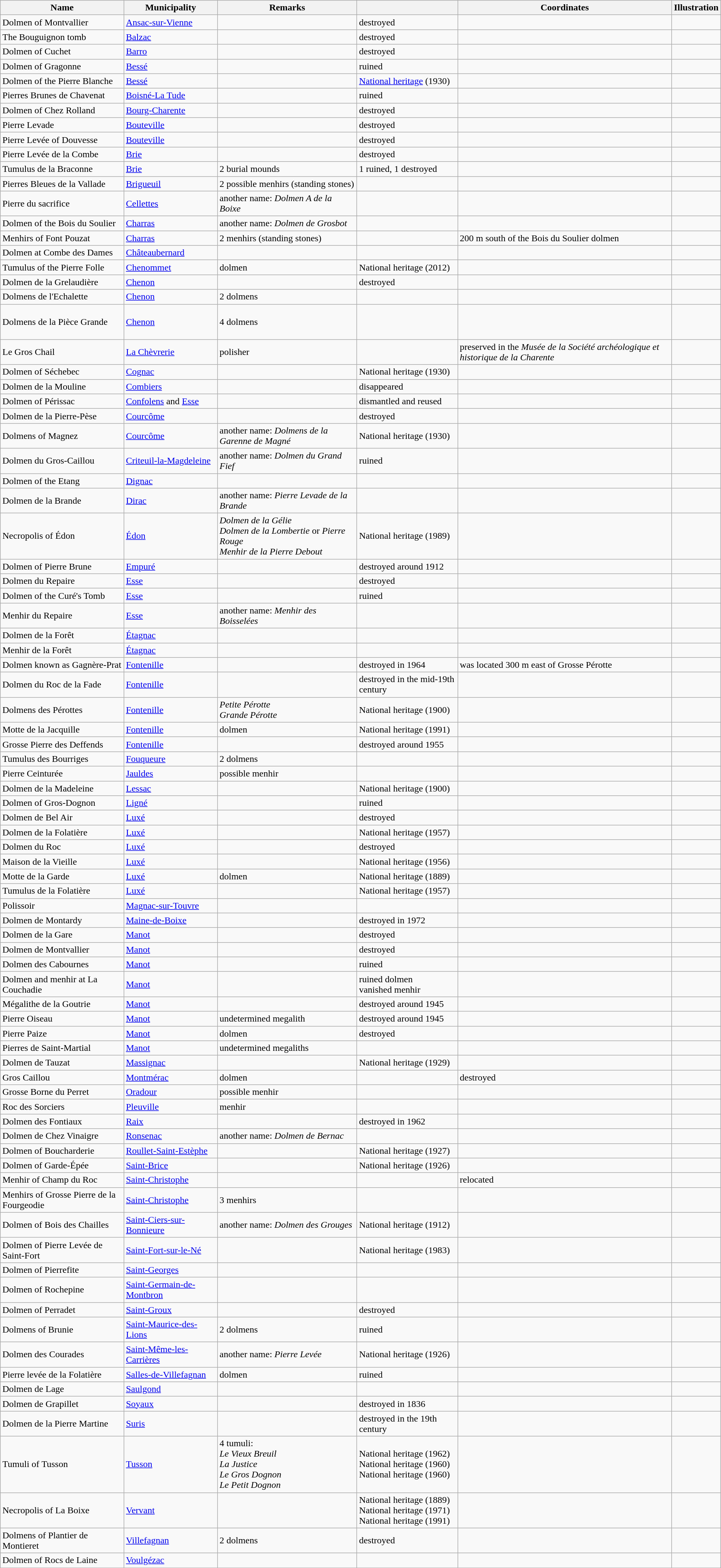<table class="wikitable">
<tr>
<th>Name</th>
<th>Municipality</th>
<th>Remarks</th>
<th></th>
<th>Coordinates</th>
<th>Illustration</th>
</tr>
<tr>
<td>Dolmen of Montvallier</td>
<td><a href='#'>Ansac-sur-Vienne</a></td>
<td></td>
<td>destroyed</td>
<td></td>
<td></td>
</tr>
<tr>
<td>The Bouguignon tomb</td>
<td><a href='#'>Balzac</a></td>
<td></td>
<td>destroyed</td>
<td></td>
<td></td>
</tr>
<tr>
<td>Dolmen of Cuchet</td>
<td><a href='#'>Barro</a></td>
<td></td>
<td>destroyed</td>
<td></td>
<td></td>
</tr>
<tr>
<td>Dolmen of Gragonne</td>
<td><a href='#'>Bessé</a></td>
<td></td>
<td>ruined</td>
<td></td>
<td></td>
</tr>
<tr>
<td>Dolmen of the Pierre Blanche</td>
<td><a href='#'>Bessé</a></td>
<td></td>
<td><a href='#'>National heritage</a> (1930)</td>
<td></td>
<td></td>
</tr>
<tr>
<td>Pierres Brunes de Chavenat</td>
<td><a href='#'>Boisné-La Tude</a></td>
<td></td>
<td>ruined</td>
<td></td>
<td></td>
</tr>
<tr>
<td>Dolmen of Chez Rolland</td>
<td><a href='#'>Bourg-Charente</a></td>
<td></td>
<td>destroyed</td>
<td></td>
<td></td>
</tr>
<tr>
<td>Pierre Levade</td>
<td><a href='#'>Bouteville</a></td>
<td></td>
<td>destroyed</td>
<td></td>
<td></td>
</tr>
<tr>
<td>Pierre Levée of Douvesse</td>
<td><a href='#'>Bouteville</a></td>
<td></td>
<td>destroyed</td>
<td></td>
<td></td>
</tr>
<tr>
<td>Pierre Levée de la Combe</td>
<td><a href='#'>Brie</a></td>
<td></td>
<td>destroyed</td>
<td></td>
<td></td>
</tr>
<tr>
<td>Tumulus de la Braconne</td>
<td><a href='#'>Brie</a></td>
<td>2 burial mounds</td>
<td>1 ruined, 1 destroyed</td>
<td></td>
<td></td>
</tr>
<tr>
<td>Pierres Bleues de la Vallade</td>
<td><a href='#'>Brigueuil</a></td>
<td>2 possible menhirs (standing stones)</td>
<td></td>
<td></td>
<td></td>
</tr>
<tr>
<td>Pierre du sacrifice</td>
<td><a href='#'>Cellettes</a></td>
<td>another name: <em>Dolmen A de la Boixe</em></td>
<td></td>
<td></td>
<td></td>
</tr>
<tr>
<td>Dolmen of the Bois du Soulier</td>
<td><a href='#'>Charras</a></td>
<td>another name: <em>Dolmen de Grosbot</em></td>
<td></td>
<td></td>
<td></td>
</tr>
<tr>
<td>Menhirs of Font Pouzat</td>
<td><a href='#'>Charras</a></td>
<td>2 menhirs (standing stones)</td>
<td></td>
<td>200 m south of the Bois du Soulier dolmen</td>
<td></td>
</tr>
<tr>
<td>Dolmen at Combe des Dames</td>
<td><a href='#'>Châteaubernard</a></td>
<td></td>
<td></td>
<td></td>
<td></td>
</tr>
<tr>
<td>Tumulus of the Pierre Folle</td>
<td><a href='#'>Chenommet</a></td>
<td>dolmen</td>
<td>National heritage (2012)</td>
<td></td>
<td></td>
</tr>
<tr>
<td>Dolmen de la Grelaudière</td>
<td><a href='#'>Chenon</a></td>
<td></td>
<td>destroyed</td>
<td></td>
<td></td>
</tr>
<tr>
<td>Dolmens de l'Echalette</td>
<td><a href='#'>Chenon</a></td>
<td>2 dolmens</td>
<td></td>
<td></td>
<td></td>
</tr>
<tr>
<td>Dolmens de la Pièce Grande</td>
<td><a href='#'>Chenon</a></td>
<td>4 dolmens</td>
<td></td>
<td><br><br><br></td>
<td></td>
</tr>
<tr>
<td>Le Gros Chail</td>
<td><a href='#'>La Chèvrerie</a></td>
<td>polisher</td>
<td></td>
<td>preserved in the <em>Musée de la Société archéologique et historique de la Charente</em></td>
<td></td>
</tr>
<tr>
<td>Dolmen of Séchebec</td>
<td><a href='#'>Cognac</a></td>
<td></td>
<td>National heritage (1930)</td>
<td></td>
<td></td>
</tr>
<tr>
<td>Dolmen de la Mouline</td>
<td><a href='#'>Combiers</a></td>
<td></td>
<td>disappeared</td>
<td></td>
<td></td>
</tr>
<tr>
<td>Dolmen of Périssac</td>
<td><a href='#'>Confolens</a> and <a href='#'>Esse</a></td>
<td></td>
<td>dismantled and reused</td>
<td></td>
<td></td>
</tr>
<tr>
<td>Dolmen de la Pierre-Pèse</td>
<td><a href='#'>Courcôme</a></td>
<td></td>
<td>destroyed</td>
<td></td>
<td></td>
</tr>
<tr>
<td>Dolmens of Magnez</td>
<td><a href='#'>Courcôme</a></td>
<td>another name: <em>Dolmens de la Garenne de Magné</em></td>
<td>National heritage (1930)</td>
<td></td>
<td></td>
</tr>
<tr>
<td>Dolmen du Gros-Caillou</td>
<td><a href='#'>Criteuil-la-Magdeleine</a></td>
<td>another name: <em>Dolmen du Grand Fief</em></td>
<td>ruined</td>
<td></td>
<td></td>
</tr>
<tr>
<td>Dolmen of the Etang</td>
<td><a href='#'>Dignac</a></td>
<td></td>
<td></td>
<td></td>
<td></td>
</tr>
<tr>
<td>Dolmen de la Brande</td>
<td><a href='#'>Dirac</a></td>
<td>another name: <em>Pierre Levade de la Brande</em></td>
<td></td>
<td></td>
<td></td>
</tr>
<tr>
<td>Necropolis of Édon</td>
<td><a href='#'>Édon</a></td>
<td><em>Dolmen de la Gélie</em><br><em>Dolmen de la Lombertie</em> or <em>Pierre Rouge</em><br><em>Menhir de la Pierre Debout</em></td>
<td>National heritage (1989)</td>
<td><br><br></td>
<td></td>
</tr>
<tr>
<td>Dolmen of Pierre Brune</td>
<td><a href='#'>Empuré</a></td>
<td></td>
<td>destroyed around 1912</td>
<td></td>
<td></td>
</tr>
<tr>
<td>Dolmen du Repaire</td>
<td><a href='#'>Esse</a></td>
<td></td>
<td>destroyed</td>
<td></td>
<td></td>
</tr>
<tr>
<td>Dolmen of the Curé's Tomb</td>
<td><a href='#'>Esse</a></td>
<td></td>
<td>ruined</td>
<td></td>
<td></td>
</tr>
<tr>
<td>Menhir du Repaire</td>
<td><a href='#'>Esse</a></td>
<td>another name: <em>Menhir des Boisselées</em></td>
<td></td>
<td></td>
<td></td>
</tr>
<tr>
<td>Dolmen de la Forêt</td>
<td><a href='#'>Étagnac</a></td>
<td></td>
<td></td>
<td></td>
<td></td>
</tr>
<tr>
<td>Menhir de la Forêt</td>
<td><a href='#'>Étagnac</a></td>
<td></td>
<td></td>
<td></td>
<td></td>
</tr>
<tr>
<td>Dolmen known as Gagnère-Prat</td>
<td><a href='#'>Fontenille</a></td>
<td></td>
<td>destroyed in 1964</td>
<td>was located 300 m east of Grosse Pérotte</td>
<td></td>
</tr>
<tr>
<td>Dolmen du Roc de la Fade</td>
<td><a href='#'>Fontenille</a></td>
<td></td>
<td>destroyed in the mid-19th century</td>
<td></td>
<td></td>
</tr>
<tr>
<td>Dolmens des Pérottes</td>
<td><a href='#'>Fontenille</a></td>
<td><em>Petite Pérotte</em><br><em>Grande Pérotte</em></td>
<td>National heritage (1900)</td>
<td></td>
<td></td>
</tr>
<tr>
<td>Motte de la Jacquille</td>
<td><a href='#'>Fontenille</a></td>
<td>dolmen</td>
<td>National heritage (1991)</td>
<td></td>
<td></td>
</tr>
<tr>
<td>Grosse Pierre des Deffends</td>
<td><a href='#'>Fontenille</a></td>
<td></td>
<td>destroyed around 1955</td>
<td></td>
<td></td>
</tr>
<tr>
<td>Tumulus des Bourriges</td>
<td><a href='#'>Fouqueure</a></td>
<td>2 dolmens</td>
<td></td>
<td></td>
<td></td>
</tr>
<tr>
<td>Pierre Ceinturée</td>
<td><a href='#'>Jauldes</a></td>
<td>possible menhir</td>
<td></td>
<td></td>
<td></td>
</tr>
<tr>
<td>Dolmen de la Madeleine</td>
<td><a href='#'>Lessac</a></td>
<td></td>
<td>National heritage (1900)</td>
<td></td>
<td></td>
</tr>
<tr>
<td>Dolmen of Gros-Dognon</td>
<td><a href='#'>Ligné</a></td>
<td></td>
<td>ruined</td>
<td></td>
<td></td>
</tr>
<tr>
<td>Dolmen de Bel Air</td>
<td><a href='#'>Luxé</a></td>
<td></td>
<td>destroyed</td>
<td></td>
<td></td>
</tr>
<tr>
<td>Dolmen de la Folatière</td>
<td><a href='#'>Luxé</a></td>
<td></td>
<td>National heritage (1957)</td>
<td></td>
<td></td>
</tr>
<tr>
<td>Dolmen du Roc</td>
<td><a href='#'>Luxé</a></td>
<td></td>
<td>destroyed</td>
<td></td>
<td></td>
</tr>
<tr>
<td>Maison de la Vieille</td>
<td><a href='#'>Luxé</a></td>
<td></td>
<td>National heritage (1956)</td>
<td></td>
<td></td>
</tr>
<tr>
<td>Motte de la Garde</td>
<td><a href='#'>Luxé</a></td>
<td>dolmen</td>
<td>National heritage (1889)</td>
<td></td>
<td></td>
</tr>
<tr>
<td>Tumulus de la Folatière</td>
<td><a href='#'>Luxé</a></td>
<td></td>
<td>National heritage (1957)</td>
<td></td>
<td></td>
</tr>
<tr>
<td>Polissoir</td>
<td><a href='#'>Magnac-sur-Touvre</a></td>
<td></td>
<td></td>
<td></td>
<td></td>
</tr>
<tr>
<td>Dolmen de Montardy</td>
<td><a href='#'>Maine-de-Boixe</a></td>
<td></td>
<td>destroyed in 1972</td>
<td></td>
<td></td>
</tr>
<tr>
<td>Dolmen de la Gare</td>
<td><a href='#'>Manot</a></td>
<td></td>
<td>destroyed</td>
<td></td>
<td></td>
</tr>
<tr>
<td>Dolmen de Montvallier</td>
<td><a href='#'>Manot</a></td>
<td></td>
<td>destroyed</td>
<td></td>
<td></td>
</tr>
<tr>
<td>Dolmen des Cabournes</td>
<td><a href='#'>Manot</a></td>
<td></td>
<td>ruined</td>
<td></td>
<td></td>
</tr>
<tr>
<td>Dolmen and menhir at La Couchadie</td>
<td><a href='#'>Manot</a></td>
<td></td>
<td>ruined dolmen<br>vanished menhir</td>
<td></td>
<td></td>
</tr>
<tr>
<td>Mégalithe de la Goutrie</td>
<td><a href='#'>Manot</a></td>
<td></td>
<td>destroyed around 1945</td>
<td></td>
<td></td>
</tr>
<tr>
<td>Pierre Oiseau</td>
<td><a href='#'>Manot</a></td>
<td>undetermined megalith</td>
<td>destroyed around 1945</td>
<td></td>
<td></td>
</tr>
<tr>
<td>Pierre Paize</td>
<td><a href='#'>Manot</a></td>
<td>dolmen</td>
<td>destroyed</td>
<td></td>
<td></td>
</tr>
<tr>
<td>Pierres de Saint-Martial</td>
<td><a href='#'>Manot</a></td>
<td>undetermined megaliths</td>
<td></td>
<td></td>
<td></td>
</tr>
<tr>
<td>Dolmen de Tauzat</td>
<td><a href='#'>Massignac</a></td>
<td></td>
<td>National heritage (1929)</td>
<td></td>
<td></td>
</tr>
<tr>
<td>Gros Caillou</td>
<td><a href='#'>Montmérac</a></td>
<td>dolmen</td>
<td></td>
<td>destroyed</td>
<td></td>
</tr>
<tr>
<td>Grosse Borne du Perret</td>
<td><a href='#'>Oradour</a></td>
<td>possible menhir</td>
<td></td>
<td></td>
<td></td>
</tr>
<tr>
<td>Roc des Sorciers</td>
<td><a href='#'>Pleuville</a></td>
<td>menhir</td>
<td></td>
<td></td>
<td></td>
</tr>
<tr>
<td>Dolmen des Fontiaux</td>
<td><a href='#'>Raix</a></td>
<td></td>
<td>destroyed in 1962</td>
<td></td>
<td></td>
</tr>
<tr>
<td>Dolmen de Chez Vinaigre</td>
<td><a href='#'>Ronsenac</a></td>
<td>another name: <em>Dolmen de Bernac</em></td>
<td></td>
<td></td>
<td></td>
</tr>
<tr>
<td>Dolmen of Boucharderie</td>
<td><a href='#'>Roullet-Saint-Estèphe</a></td>
<td></td>
<td>National heritage (1927)</td>
<td></td>
<td></td>
</tr>
<tr>
<td>Dolmen of Garde-Épée</td>
<td><a href='#'>Saint-Brice</a></td>
<td></td>
<td>National heritage (1926)</td>
<td></td>
<td></td>
</tr>
<tr>
<td>Menhir of Champ du Roc</td>
<td><a href='#'>Saint-Christophe</a></td>
<td></td>
<td></td>
<td>relocated </td>
<td></td>
</tr>
<tr>
<td>Menhirs of Grosse Pierre de la Fourgeodie</td>
<td><a href='#'>Saint-Christophe</a></td>
<td>3 menhirs</td>
<td></td>
<td></td>
<td></td>
</tr>
<tr>
<td>Dolmen of Bois des Chailles</td>
<td><a href='#'>Saint-Ciers-sur-Bonnieure</a></td>
<td>another name: <em>Dolmen des Grouges</em></td>
<td>National heritage (1912)</td>
<td></td>
<td></td>
</tr>
<tr>
<td>Dolmen of Pierre Levée de Saint-Fort</td>
<td><a href='#'>Saint-Fort-sur-le-Né</a></td>
<td></td>
<td>National heritage (1983)</td>
<td></td>
<td></td>
</tr>
<tr>
<td>Dolmen of Pierrefite</td>
<td><a href='#'>Saint-Georges</a></td>
<td></td>
<td></td>
<td></td>
<td></td>
</tr>
<tr>
<td>Dolmen of Rochepine</td>
<td><a href='#'>Saint-Germain-de-Montbron</a></td>
<td></td>
<td></td>
<td></td>
<td></td>
</tr>
<tr>
<td>Dolmen of Perradet</td>
<td><a href='#'>Saint-Groux</a></td>
<td></td>
<td>destroyed</td>
<td></td>
<td></td>
</tr>
<tr>
<td>Dolmens of Brunie</td>
<td><a href='#'>Saint-Maurice-des-Lions</a></td>
<td>2 dolmens</td>
<td>ruined</td>
<td></td>
<td></td>
</tr>
<tr>
<td>Dolmen des Courades</td>
<td><a href='#'>Saint-Même-les-Carrières</a></td>
<td>another name: <em>Pierre Levée</em></td>
<td>National heritage (1926)</td>
<td></td>
<td></td>
</tr>
<tr>
<td>Pierre levée de la Folatière</td>
<td><a href='#'>Salles-de-Villefagnan</a></td>
<td>dolmen</td>
<td>ruined</td>
<td></td>
<td></td>
</tr>
<tr>
<td>Dolmen de Lage</td>
<td><a href='#'>Saulgond</a></td>
<td></td>
<td></td>
<td></td>
<td></td>
</tr>
<tr>
<td>Dolmen de Grapillet</td>
<td><a href='#'>Soyaux</a></td>
<td></td>
<td>destroyed in 1836</td>
<td></td>
<td></td>
</tr>
<tr>
<td>Dolmen de la Pierre Martine</td>
<td><a href='#'>Suris</a></td>
<td></td>
<td>destroyed in the 19th century</td>
<td></td>
<td></td>
</tr>
<tr>
<td>Tumuli of Tusson</td>
<td><a href='#'>Tusson</a></td>
<td>4 tumuli:<br><em>Le Vieux Breuil</em><br><em>La Justice</em><br><em>Le Gros Dognon</em><br><em>Le Petit Dognon</em></td>
<td>National heritage (1962)<br>National heritage (1960)<br>National heritage (1960)</td>
<td><br><br></td>
<td></td>
</tr>
<tr>
<td>Necropolis of La Boixe</td>
<td><a href='#'>Vervant</a></td>
<td></td>
<td>National heritage (1889)<br>National heritage (1971)<br>National heritage (1991)</td>
<td></td>
<td></td>
</tr>
<tr>
<td>Dolmens of Plantier de Montieret</td>
<td><a href='#'>Villefagnan</a></td>
<td>2 dolmens</td>
<td>destroyed</td>
<td></td>
<td></td>
</tr>
<tr>
<td>Dolmen of Rocs de Laine</td>
<td><a href='#'>Voulgézac</a></td>
<td></td>
<td></td>
<td></td>
<td></td>
</tr>
</table>
